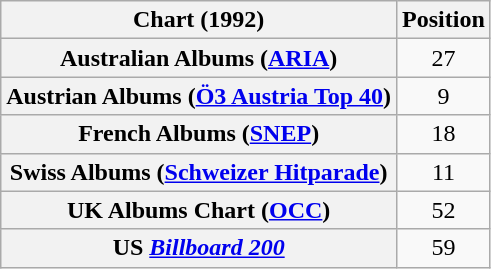<table class="wikitable sortable plainrowheaders">
<tr>
<th scope="col">Chart (1992)</th>
<th scope="col">Position</th>
</tr>
<tr>
<th scope="row">Australian Albums (<a href='#'>ARIA</a>)</th>
<td align="center">27</td>
</tr>
<tr>
<th scope="row">Austrian Albums (<a href='#'>Ö3 Austria Top 40</a>)</th>
<td align="center">9</td>
</tr>
<tr>
<th scope="row">French Albums (<a href='#'>SNEP</a>)</th>
<td align="center">18</td>
</tr>
<tr>
<th scope="row">Swiss Albums (<a href='#'>Schweizer Hitparade</a>)</th>
<td align="center">11</td>
</tr>
<tr>
<th scope="row">UK Albums Chart (<a href='#'>OCC</a>)</th>
<td align="center">52</td>
</tr>
<tr>
<th scope="row" ">US <em><a href='#'>Billboard 200</a></em></th>
<td align="center">59</td>
</tr>
</table>
